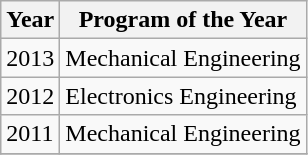<table class="wikitable">
<tr>
<th>Year</th>
<th>Program of the Year</th>
</tr>
<tr>
<td>2013</td>
<td>Mechanical Engineering</td>
</tr>
<tr>
<td>2012</td>
<td>Electronics Engineering</td>
</tr>
<tr>
<td>2011</td>
<td>Mechanical Engineering</td>
</tr>
<tr>
</tr>
</table>
